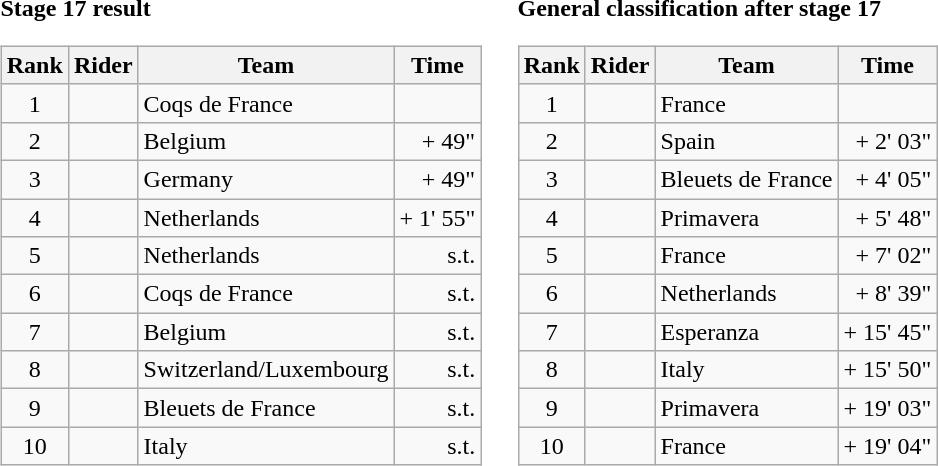<table>
<tr>
<td><strong>Stage 17 result</strong><br><table class="wikitable">
<tr>
<th scope="col">Rank</th>
<th scope="col">Rider</th>
<th scope="col">Team</th>
<th scope="col">Time</th>
</tr>
<tr>
<td style="text-align:center;">1</td>
<td></td>
<td>Coqs de France</td>
<td style="text-align:right;"></td>
</tr>
<tr>
<td style="text-align:center;">2</td>
<td></td>
<td>Belgium</td>
<td style="text-align:right;">+ 49"</td>
</tr>
<tr>
<td style="text-align:center;">3</td>
<td></td>
<td>Germany</td>
<td style="text-align:right;">+ 49"</td>
</tr>
<tr>
<td style="text-align:center;">4</td>
<td></td>
<td>Netherlands</td>
<td style="text-align:right;">+ 1' 55"</td>
</tr>
<tr>
<td style="text-align:center;">5</td>
<td></td>
<td>Netherlands</td>
<td style="text-align:right;">s.t.</td>
</tr>
<tr>
<td style="text-align:center;">6</td>
<td></td>
<td>Coqs de France</td>
<td style="text-align:right;">s.t.</td>
</tr>
<tr>
<td style="text-align:center;">7</td>
<td></td>
<td>Belgium</td>
<td style="text-align:right;">s.t.</td>
</tr>
<tr>
<td style="text-align:center;">8</td>
<td></td>
<td>Switzerland/Luxembourg</td>
<td style="text-align:right;">s.t.</td>
</tr>
<tr>
<td style="text-align:center;">9</td>
<td></td>
<td>Bleuets de France</td>
<td style="text-align:right;">s.t.</td>
</tr>
<tr>
<td style="text-align:center;">10</td>
<td></td>
<td>Italy</td>
<td style="text-align:right;">s.t.</td>
</tr>
</table>
</td>
<td></td>
<td><strong>General classification after stage 17</strong><br><table class="wikitable">
<tr>
<th scope="col">Rank</th>
<th scope="col">Rider</th>
<th scope="col">Team</th>
<th scope="col">Time</th>
</tr>
<tr>
<td style="text-align:center;">1</td>
<td></td>
<td>France</td>
<td style="text-align:right;"></td>
</tr>
<tr>
<td style="text-align:center;">2</td>
<td></td>
<td>Spain</td>
<td style="text-align:right;">+ 2' 03"</td>
</tr>
<tr>
<td style="text-align:center;">3</td>
<td></td>
<td>Bleuets de France</td>
<td style="text-align:right;">+ 4' 05"</td>
</tr>
<tr>
<td style="text-align:center;">4</td>
<td></td>
<td>Primavera</td>
<td style="text-align:right;">+ 5' 48"</td>
</tr>
<tr>
<td style="text-align:center;">5</td>
<td></td>
<td>France</td>
<td style="text-align:right;">+ 7' 02"</td>
</tr>
<tr>
<td style="text-align:center;">6</td>
<td></td>
<td>Netherlands</td>
<td style="text-align:right;">+ 8' 39"</td>
</tr>
<tr>
<td style="text-align:center;">7</td>
<td></td>
<td>Esperanza</td>
<td style="text-align:right;">+ 15' 45"</td>
</tr>
<tr>
<td style="text-align:center;">8</td>
<td></td>
<td>Italy</td>
<td style="text-align:right;">+ 15' 50"</td>
</tr>
<tr>
<td style="text-align:center;">9</td>
<td></td>
<td>Primavera</td>
<td style="text-align:right;">+ 19' 03"</td>
</tr>
<tr>
<td style="text-align:center;">10</td>
<td></td>
<td>France</td>
<td style="text-align:right;">+ 19' 04"</td>
</tr>
</table>
</td>
</tr>
</table>
